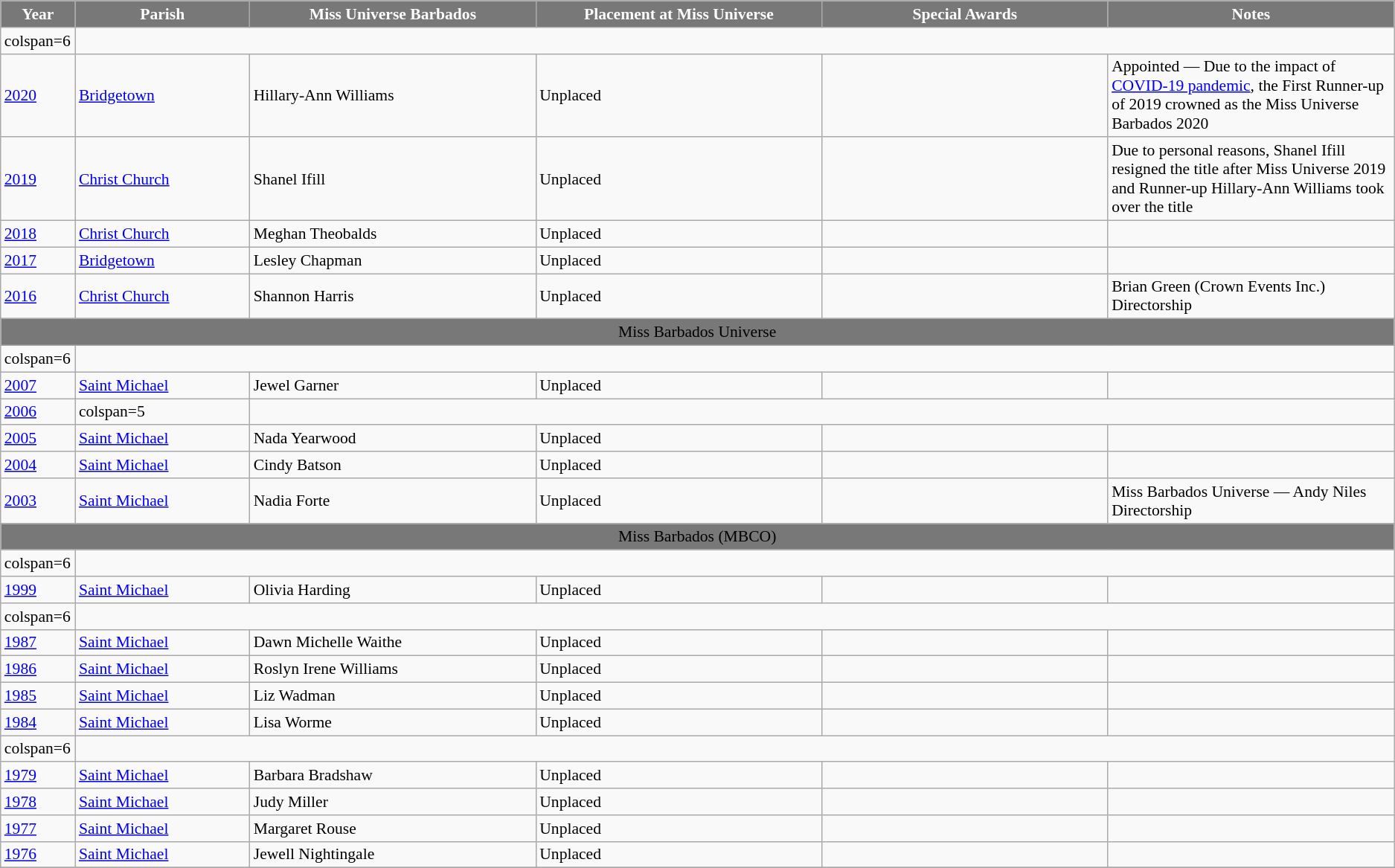<table class="wikitable " style="font-size: 90%;">
<tr>
<th width="60" style="background-color:#787878;color:#FFFFFF;">Year</th>
<th width="150" style="background-color:#787878;color:#FFFFFF;">Parish</th>
<th width="250" style="background-color:#787878;color:#FFFFFF;">Miss Universe Barbados</th>
<th width="250" style="background-color:#787878;color:#FFFFFF;">Placement at Miss Universe</th>
<th width="250" style="background-color:#787878;color:#FFFFFF;">Special Awards</th>
<th width="250" style="background-color:#787878;color:#FFFFFF;">Notes</th>
</tr>
<tr>
<td>colspan=6 </td>
</tr>
<tr>
<td><a href='#'>2020</a></td>
<td><a href='#'>Bridgetown</a></td>
<td>Hillary-Ann Williams</td>
<td>Unplaced</td>
<td></td>
<td>Appointed — Due to the impact of <a href='#'>COVID-19 pandemic</a>, the First Runner-up of 2019 crowned as the Miss Universe Barbados 2020</td>
</tr>
<tr>
<td><a href='#'>2019</a></td>
<td><a href='#'>Christ Church</a></td>
<td>Shanel Ifill</td>
<td>Unplaced</td>
<td></td>
<td>Due to personal reasons, Shanel Ifill resigned the title after Miss Universe 2019 and Runner-up Hillary-Ann Williams took over the title</td>
</tr>
<tr>
<td><a href='#'>2018</a></td>
<td><a href='#'>Christ Church</a></td>
<td>Meghan Theobalds</td>
<td>Unplaced</td>
<td></td>
<td></td>
</tr>
<tr>
<td><a href='#'>2017</a></td>
<td><a href='#'>Bridgetown</a></td>
<td>Lesley Chapman</td>
<td>Unplaced</td>
<td></td>
<td></td>
</tr>
<tr>
<td><a href='#'>2016</a></td>
<td><a href='#'>Christ Church</a></td>
<td>Shannon Harris</td>
<td>Unplaced</td>
<td></td>
<td>Brian Green (Crown Events Inc.) Directorship</td>
</tr>
<tr>
</tr>
<tr bgcolor="#787878" align="center">
<td colspan="6"><span>Miss Barbados Universe</span></td>
</tr>
<tr>
<td>colspan=6 </td>
</tr>
<tr>
<td><a href='#'>2007</a></td>
<td><a href='#'>Saint Michael</a></td>
<td>Jewel Garner</td>
<td>Unplaced</td>
<td></td>
<td></td>
</tr>
<tr>
<td><a href='#'>2006</a></td>
<td>colspan=5 </td>
</tr>
<tr>
<td><a href='#'>2005</a></td>
<td><a href='#'>Saint Michael</a></td>
<td>Nada Yearwood</td>
<td>Unplaced</td>
<td></td>
<td></td>
</tr>
<tr>
<td><a href='#'>2004</a></td>
<td><a href='#'>Saint Michael</a></td>
<td>Cindy Batson</td>
<td>Unplaced</td>
<td></td>
<td></td>
</tr>
<tr>
<td><a href='#'>2003</a></td>
<td><a href='#'>Saint Michael</a></td>
<td>Nadia Forte</td>
<td>Unplaced</td>
<td></td>
<td>Miss Barbados Universe — Andy Niles Directorship</td>
</tr>
<tr>
</tr>
<tr bgcolor="#787878" align="center">
<td colspan="6"><span>Miss Barbados (MBCO)</span></td>
</tr>
<tr>
<td>colspan=6 </td>
</tr>
<tr>
<td><a href='#'>1999</a></td>
<td><a href='#'>Saint Michael</a></td>
<td>Olivia Harding</td>
<td>Unplaced</td>
<td></td>
<td></td>
</tr>
<tr>
<td>colspan=6 </td>
</tr>
<tr>
<td><a href='#'>1987</a></td>
<td><a href='#'>Saint Michael</a></td>
<td>Dawn Michelle Waithe</td>
<td>Unplaced</td>
<td></td>
<td></td>
</tr>
<tr>
<td><a href='#'>1986</a></td>
<td><a href='#'>Saint Michael</a></td>
<td>Roslyn Irene Williams</td>
<td>Unplaced</td>
<td></td>
<td></td>
</tr>
<tr>
<td><a href='#'>1985</a></td>
<td><a href='#'>Saint Michael</a></td>
<td>Liz Wadman</td>
<td>Unplaced</td>
<td></td>
<td></td>
</tr>
<tr>
<td><a href='#'>1984</a></td>
<td><a href='#'>Saint Michael</a></td>
<td>Lisa Worme</td>
<td>Unplaced</td>
<td></td>
<td></td>
</tr>
<tr>
<td>colspan=6 </td>
</tr>
<tr>
<td><a href='#'>1979</a></td>
<td><a href='#'>Saint Michael</a></td>
<td>Barbara Bradshaw</td>
<td>Unplaced</td>
<td></td>
<td></td>
</tr>
<tr>
<td><a href='#'>1978</a></td>
<td><a href='#'>Saint Michael</a></td>
<td>Judy Miller</td>
<td>Unplaced</td>
<td></td>
<td></td>
</tr>
<tr>
<td><a href='#'>1977</a></td>
<td><a href='#'>Saint Michael</a></td>
<td>Margaret Rouse</td>
<td>Unplaced</td>
<td></td>
<td></td>
</tr>
<tr>
<td><a href='#'>1976</a></td>
<td><a href='#'>Saint Michael</a></td>
<td>Jewell Nightingale</td>
<td>Unplaced</td>
<td></td>
<td></td>
</tr>
<tr>
</tr>
</table>
